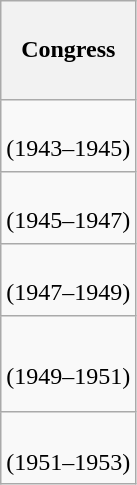<table class="wikitable" style="float:left; margin:0; margin-right:-0.5px; margin-top:14px; text-align:center;">
<tr style="white-space:nowrap; height:4.1em;">
<th>Congress</th>
</tr>
<tr style="white-space:nowrap; height:3em;">
<td><strong></strong><br>(1943–1945)</td>
</tr>
<tr style="white-space:nowrap; height:3em">
<td><strong></strong><br>(1945–1947)</td>
</tr>
<tr style="white-space:nowrap; height:3em">
<td><strong></strong><br>(1947–1949)</td>
</tr>
<tr style="white-space:nowrap; height:4.04em">
<td><strong></strong><br>(1949–1951)</td>
</tr>
<tr style="white-space:nowrap; height:3em">
<td><strong></strong><br>(1951–1953)</td>
</tr>
</table>
